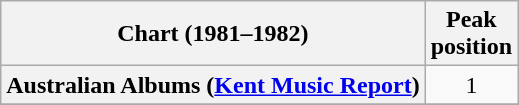<table class="wikitable sortable plainrowheaders" style="text-align:center">
<tr>
<th scope="col">Chart (1981–1982)</th>
<th scope="col">Peak<br>position</th>
</tr>
<tr>
<th scope="row">Australian Albums (<a href='#'>Kent Music Report</a>)</th>
<td>1</td>
</tr>
<tr>
</tr>
<tr>
</tr>
<tr>
</tr>
<tr>
</tr>
<tr>
</tr>
</table>
